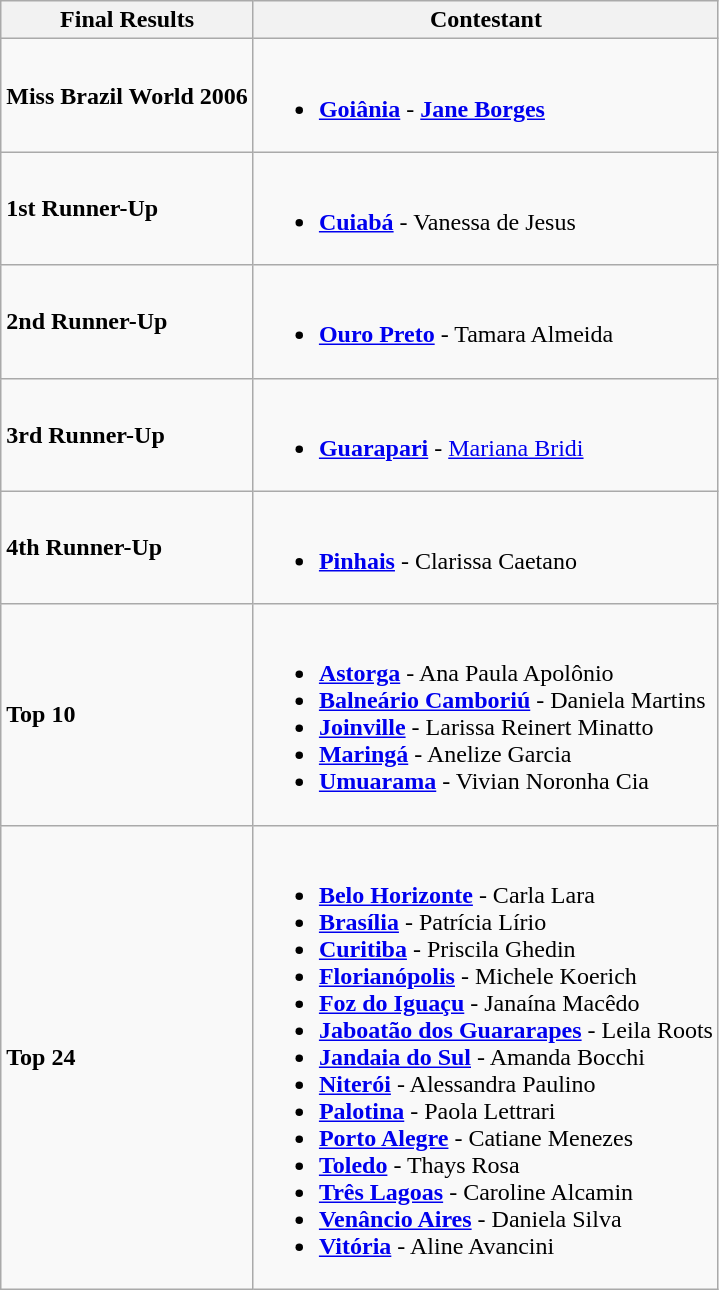<table class="wikitable">
<tr>
<th>Final Results</th>
<th>Contestant</th>
</tr>
<tr>
<td><strong>Miss Brazil World 2006</strong></td>
<td><br><ul><li><strong> <a href='#'>Goiânia</a></strong> - <strong><a href='#'>Jane Borges</a></strong></li></ul></td>
</tr>
<tr>
<td><strong>1st Runner-Up</strong></td>
<td><br><ul><li><strong> <a href='#'>Cuiabá</a></strong> - Vanessa de Jesus</li></ul></td>
</tr>
<tr>
<td><strong>2nd Runner-Up</strong></td>
<td><br><ul><li><strong> <a href='#'>Ouro Preto</a></strong> - Tamara Almeida</li></ul></td>
</tr>
<tr>
<td><strong>3rd Runner-Up</strong></td>
<td><br><ul><li><strong> <a href='#'>Guarapari</a></strong> - <a href='#'>Mariana Bridi</a></li></ul></td>
</tr>
<tr>
<td><strong>4th Runner-Up</strong></td>
<td><br><ul><li><strong> <a href='#'>Pinhais</a></strong> - Clarissa Caetano</li></ul></td>
</tr>
<tr>
<td><strong>Top 10</strong></td>
<td><br><ul><li><strong> <a href='#'>Astorga</a></strong> - Ana Paula Apolônio</li><li><strong> <a href='#'>Balneário Camboriú</a></strong> - Daniela Martins</li><li><strong> <a href='#'>Joinville</a></strong> - Larissa Reinert Minatto</li><li><strong> <a href='#'>Maringá</a></strong> - Anelize Garcia</li><li><strong> <a href='#'>Umuarama</a></strong> - Vivian Noronha Cia</li></ul></td>
</tr>
<tr>
<td><strong>Top 24</strong></td>
<td><br><ul><li><strong> <a href='#'>Belo Horizonte</a></strong> - Carla Lara</li><li><strong> <a href='#'>Brasília</a></strong> - Patrícia Lírio</li><li><strong> <a href='#'>Curitiba</a></strong> - Priscila Ghedin</li><li><strong> <a href='#'>Florianópolis</a></strong> - Michele Koerich</li><li><strong> <a href='#'>Foz do Iguaçu</a></strong> - Janaína Macêdo</li><li><strong> <a href='#'>Jaboatão dos Guararapes</a></strong> - Leila Roots</li><li><strong> <a href='#'>Jandaia do Sul</a></strong> - Amanda Bocchi</li><li><strong> <a href='#'>Niterói</a></strong> - Alessandra Paulino</li><li><strong> <a href='#'>Palotina</a></strong> - Paola Lettrari</li><li><strong> <a href='#'>Porto Alegre</a></strong> - Catiane Menezes</li><li><strong> <a href='#'>Toledo</a></strong> - Thays Rosa</li><li><strong> <a href='#'>Três Lagoas</a></strong> - Caroline Alcamin</li><li><strong> <a href='#'>Venâncio Aires</a></strong> - Daniela Silva</li><li><strong> <a href='#'>Vitória</a></strong> - Aline Avancini</li></ul></td>
</tr>
</table>
